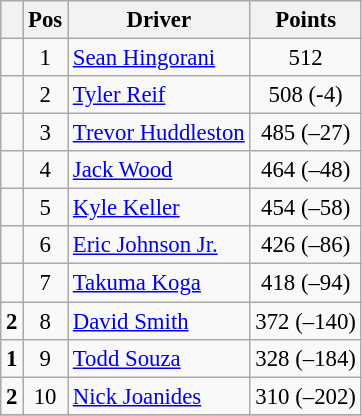<table class="wikitable" style="font-size: 95%;">
<tr>
<th></th>
<th>Pos</th>
<th>Driver</th>
<th>Points</th>
</tr>
<tr>
<td align="left"></td>
<td style="text-align:center;">1</td>
<td><a href='#'>Sean Hingorani</a></td>
<td style="text-align:center;">512</td>
</tr>
<tr>
<td align="left"></td>
<td style="text-align:center;">2</td>
<td><a href='#'>Tyler Reif</a></td>
<td style="text-align:center;">508 (-4)</td>
</tr>
<tr>
<td align="left"></td>
<td style="text-align:center;">3</td>
<td><a href='#'>Trevor Huddleston</a></td>
<td style="text-align:center;">485 (–27)</td>
</tr>
<tr>
<td align="left"></td>
<td style="text-align:center;">4</td>
<td><a href='#'>Jack Wood</a></td>
<td style="text-align:center;">464 (–48)</td>
</tr>
<tr>
<td align="left"></td>
<td style="text-align:center;">5</td>
<td><a href='#'>Kyle Keller</a></td>
<td style="text-align:center;">454 (–58)</td>
</tr>
<tr>
<td align="left"></td>
<td style="text-align:center;">6</td>
<td><a href='#'>Eric Johnson Jr.</a></td>
<td style="text-align:center;">426 (–86)</td>
</tr>
<tr>
<td align="left"></td>
<td style="text-align:center;">7</td>
<td><a href='#'>Takuma Koga</a></td>
<td style="text-align:center;">418 (–94)</td>
</tr>
<tr>
<td align="left"> <strong>2</strong></td>
<td style="text-align:center;">8</td>
<td><a href='#'>David Smith</a></td>
<td style="text-align:center;">372 (–140)</td>
</tr>
<tr>
<td align="left"> <strong>1</strong></td>
<td style="text-align:center;">9</td>
<td><a href='#'>Todd Souza</a></td>
<td style="text-align:center;">328 (–184)</td>
</tr>
<tr>
<td align="left"> <strong>2</strong></td>
<td style="text-align:center;">10</td>
<td><a href='#'>Nick Joanides</a></td>
<td style="text-align:center;">310 (–202)</td>
</tr>
<tr class="sortbottom">
</tr>
</table>
